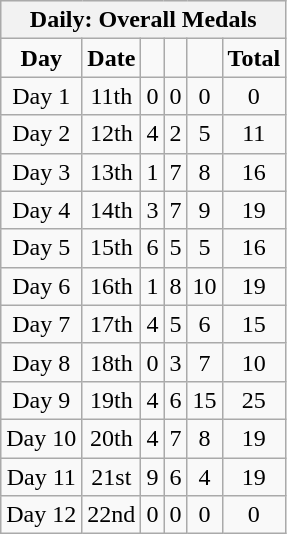<table class="wikitable" style="font-size:100%" align="left">
<tr bgcolor="#efefef">
<th colspan=10><strong>Daily: Overall Medals</strong></th>
</tr>
<tr style="text-align:center;">
<td><strong>Day</strong></td>
<td><strong>Date</strong></td>
<td></td>
<td></td>
<td></td>
<td><strong>Total</strong></td>
</tr>
<tr style="text-align:center;">
<td>Day 1</td>
<td>11th</td>
<td>0</td>
<td>0</td>
<td>0</td>
<td>0</td>
</tr>
<tr style="text-align:center;">
<td>Day 2</td>
<td>12th</td>
<td>4</td>
<td>2</td>
<td>5</td>
<td>11</td>
</tr>
<tr style="text-align:center;">
<td>Day 3</td>
<td>13th</td>
<td>1</td>
<td>7</td>
<td>8</td>
<td>16</td>
</tr>
<tr style="text-align:center;">
<td>Day 4</td>
<td>14th</td>
<td>3</td>
<td>7</td>
<td>9</td>
<td>19</td>
</tr>
<tr style="text-align:center;">
<td>Day 5</td>
<td>15th</td>
<td>6</td>
<td>5</td>
<td>5</td>
<td>16</td>
</tr>
<tr style="text-align:center;">
<td>Day 6</td>
<td>16th</td>
<td>1</td>
<td>8</td>
<td>10</td>
<td>19</td>
</tr>
<tr style="text-align:center;">
<td>Day 7</td>
<td>17th</td>
<td>4</td>
<td>5</td>
<td>6</td>
<td>15</td>
</tr>
<tr style="text-align:center;">
<td>Day 8</td>
<td>18th</td>
<td>0</td>
<td>3</td>
<td>7</td>
<td>10</td>
</tr>
<tr style="text-align:center;">
<td>Day 9</td>
<td>19th</td>
<td>4</td>
<td>6</td>
<td>15</td>
<td>25</td>
</tr>
<tr style="text-align:center;">
<td>Day 10</td>
<td>20th</td>
<td>4</td>
<td>7</td>
<td>8</td>
<td>19</td>
</tr>
<tr style="text-align:center;">
<td>Day 11</td>
<td>21st</td>
<td>9</td>
<td>6</td>
<td>4</td>
<td>19</td>
</tr>
<tr style="text-align:center;">
<td>Day 12</td>
<td>22nd</td>
<td>0</td>
<td>0</td>
<td>0</td>
<td>0</td>
</tr>
</table>
